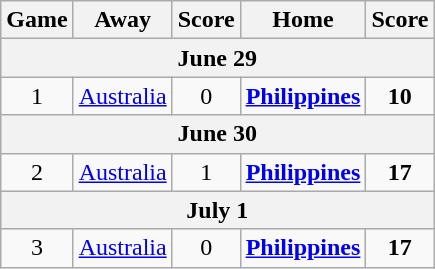<table class="wikitable">
<tr>
<th>Game</th>
<th>Away</th>
<th>Score</th>
<th>Home</th>
<th>Score</th>
</tr>
<tr>
<th colspan="6">June 29</th>
</tr>
<tr>
<td align=center>1</td>
<td align=center> <a href='#'>Australia</a></td>
<td align=center>0</td>
<td align=center><strong> <a href='#'>Philippines</a></strong></td>
<td align=center><strong>10</strong></td>
</tr>
<tr>
<th colspan="6">June 30</th>
</tr>
<tr>
<td align=center>2</td>
<td align=center> <a href='#'>Australia</a></td>
<td align=center>1</td>
<td align=center><strong> <a href='#'>Philippines</a></strong></td>
<td align=center><strong>17</strong></td>
</tr>
<tr>
<th colspan="6">July 1</th>
</tr>
<tr>
<td align=center>3</td>
<td align=center> <a href='#'>Australia</a></td>
<td align=center>0</td>
<td align=center><strong> <a href='#'>Philippines</a></strong></td>
<td align=center><strong>17</strong></td>
</tr>
</table>
